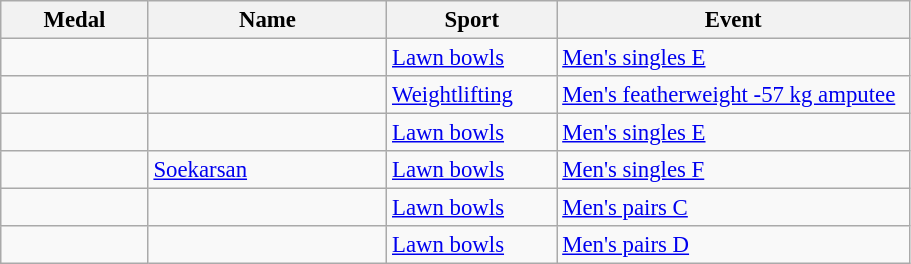<table class="wikitable sortable" style="font-size:95%">
<tr>
<th style="width:6em">Medal</th>
<th style="width:10em">Name</th>
<th style="width:7em">Sport</th>
<th style="width:15em">Event</th>
</tr>
<tr>
<td></td>
<td></td>
<td> <a href='#'>Lawn bowls</a></td>
<td><a href='#'>Men's singles E</a></td>
</tr>
<tr>
<td></td>
<td></td>
<td> <a href='#'>Weightlifting</a></td>
<td><a href='#'>Men's featherweight -57 kg amputee</a></td>
</tr>
<tr>
<td></td>
<td></td>
<td> <a href='#'>Lawn bowls</a></td>
<td><a href='#'>Men's singles E</a></td>
</tr>
<tr>
<td></td>
<td><a href='#'>Soekarsan</a></td>
<td> <a href='#'>Lawn bowls</a></td>
<td><a href='#'>Men's singles F</a></td>
</tr>
<tr>
<td></td>
<td> <br> </td>
<td> <a href='#'>Lawn bowls</a></td>
<td><a href='#'>Men's pairs C</a></td>
</tr>
<tr>
<td></td>
<td> <br> </td>
<td> <a href='#'>Lawn bowls</a></td>
<td><a href='#'>Men's pairs D</a></td>
</tr>
</table>
